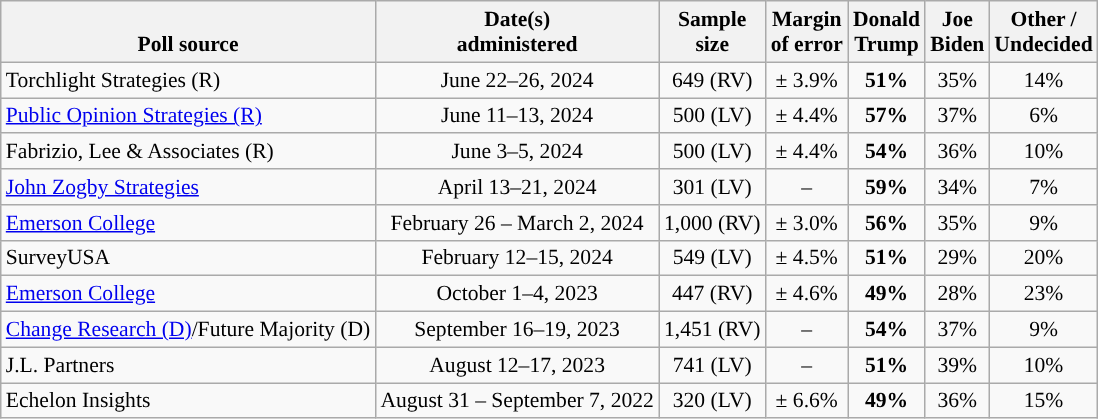<table class="wikitable sortable mw-datatable" style="font-size:90%;text-align:center;line-height:17px">
<tr valign=bottom>
<th>Poll source</th>
<th>Date(s)<br>administered</th>
<th>Sample<br>size</th>
<th>Margin<br>of error</th>
<th class="unsortable">Donald<br>Trump<br></th>
<th class="unsortable">Joe<br>Biden<br></th>
<th class="unsortable">Other /<br>Undecided</th>
</tr>
<tr>
<td style="text-align:left;">Torchlight Strategies (R)</td>
<td>June 22–26, 2024</td>
<td>649 (RV)</td>
<td>± 3.9%</td>
<td style="background-color:"><strong>51%</strong></td>
<td>35%</td>
<td>14%</td>
</tr>
<tr>
<td style="text-align:left;"><a href='#'>Public Opinion Strategies (R)</a></td>
<td>June 11–13, 2024</td>
<td>500 (LV)</td>
<td>± 4.4%</td>
<td style="background-color:"><strong>57%</strong></td>
<td>37%</td>
<td>6%</td>
</tr>
<tr>
<td style="text-align:left;">Fabrizio, Lee & Associates (R)</td>
<td data-sort-value="2024-06-17">June 3–5, 2024</td>
<td>500 (LV)</td>
<td>± 4.4%</td>
<td style="background-color:"><strong>54%</strong></td>
<td>36%</td>
<td>10%</td>
</tr>
<tr>
<td style="text-align:left;"><a href='#'>John Zogby Strategies</a></td>
<td data-sort-value="2024-05-01">April 13–21, 2024</td>
<td>301 (LV)</td>
<td>–</td>
<td style="background-color:"><strong>59%</strong></td>
<td>34%</td>
<td>7%</td>
</tr>
<tr>
<td style="text-align:left;"><a href='#'>Emerson College</a></td>
<td data-sort-value="2024-03-06">February 26 – March 2, 2024</td>
<td>1,000 (RV)</td>
<td>± 3.0%</td>
<td style="background-color:"><strong>56%</strong></td>
<td>35%</td>
<td>9%</td>
</tr>
<tr>
<td style="text-align:left;">SurveyUSA</td>
<td data-sort-value="2024-02-19">February 12–15, 2024</td>
<td>549 (LV)</td>
<td>± 4.5%</td>
<td style="background-color:"><strong>51%</strong></td>
<td>29%</td>
<td>20%</td>
</tr>
<tr>
<td style="text-align:left;"><a href='#'>Emerson College</a></td>
<td data-sort-value="2023-10-17">October 1–4, 2023</td>
<td>447 (RV)</td>
<td>± 4.6%</td>
<td style="background-color:"><strong>49%</strong></td>
<td>28%</td>
<td>23%</td>
</tr>
<tr>
<td style="text-align:left;"><a href='#'>Change Research (D)</a>/Future Majority (D)</td>
<td data-sort-value="2023-09-19">September 16–19, 2023</td>
<td>1,451 (RV)</td>
<td>–</td>
<td style="background-color:"><strong>54%</strong></td>
<td>37%</td>
<td>9%</td>
</tr>
<tr>
<td style="text-align:left;">J.L. Partners</td>
<td data-sort-value="2023-08-17">August 12–17, 2023</td>
<td>741 (LV)</td>
<td>–</td>
<td style="background-color:"><strong>51%</strong></td>
<td>39%</td>
<td>10%</td>
</tr>
<tr>
<td style="text-align:left;">Echelon Insights</td>
<td data-sort-value="2022-09-07">August 31 – September 7, 2022</td>
<td>320 (LV)</td>
<td>± 6.6%</td>
<td style="background-color:"><strong>49%</strong></td>
<td>36%</td>
<td>15%</td>
</tr>
</table>
